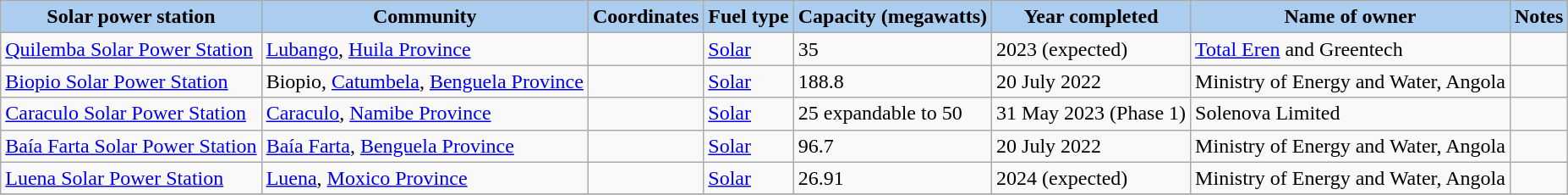<table class="wikitable sortable">
<tr>
<th style="background-color:#ABCDEF;">Solar power station</th>
<th style="background-color:#ABCDEF;">Community</th>
<th style="background-color:#ABCDEF;">Coordinates</th>
<th style="background-color:#ABCDEF;">Fuel type</th>
<th data-sort-type="number" style="background-color:#ABCDEF;">Capacity (megawatts)</th>
<th style="background-color:#ABCDEF;">Year completed</th>
<th style="background-color:#ABCDEF;">Name of owner</th>
<th style="background-color:#ABCDEF;">Notes</th>
</tr>
<tr>
<td><a href='#'>Quilemba Solar Power Station</a></td>
<td><a href='#'>Lubango</a>, <a href='#'>Huila Province</a></td>
<td></td>
<td><a href='#'>Solar</a></td>
<td>35</td>
<td>2023 (expected)</td>
<td><a href='#'>Total Eren</a> and Greentech</td>
<td></td>
</tr>
<tr>
<td><a href='#'>Biopio Solar Power Station</a></td>
<td>Biopio, <a href='#'>Catumbela</a>, <a href='#'>Benguela Province</a></td>
<td></td>
<td><a href='#'>Solar</a></td>
<td>188.8</td>
<td>20 July 2022</td>
<td>Ministry of Energy and Water, Angola</td>
<td></td>
</tr>
<tr>
<td><a href='#'>Caraculo Solar Power Station</a></td>
<td><a href='#'>Caraculo</a>, <a href='#'>Namibe Province</a></td>
<td></td>
<td><a href='#'>Solar</a></td>
<td>25 expandable to 50</td>
<td>31 May 2023 (Phase 1)</td>
<td>Solenova Limited</td>
<td></td>
</tr>
<tr>
<td><a href='#'>Baía Farta Solar Power Station</a></td>
<td><a href='#'>Baía Farta</a>, <a href='#'>Benguela Province</a></td>
<td></td>
<td><a href='#'>Solar</a></td>
<td>96.7</td>
<td>20 July 2022</td>
<td>Ministry of Energy and Water, Angola</td>
<td></td>
</tr>
<tr>
<td><a href='#'>Luena Solar Power Station</a></td>
<td><a href='#'>Luena</a>, <a href='#'>Moxico Province</a></td>
<td></td>
<td><a href='#'>Solar</a></td>
<td>26.91</td>
<td>2024 (expected)</td>
<td>Ministry of Energy and Water, Angola</td>
<td></td>
</tr>
<tr>
</tr>
</table>
